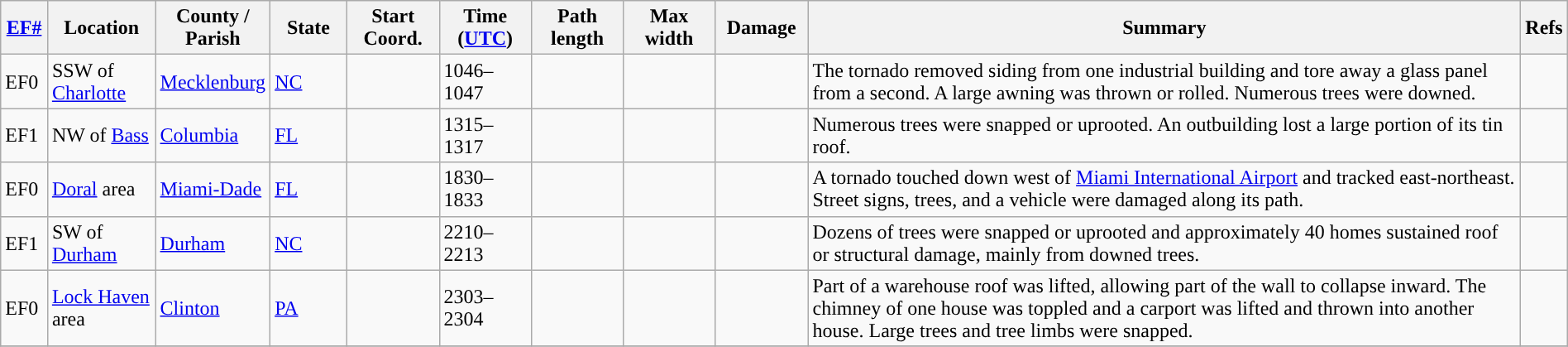<table class="wikitable sortable" style="width:100%;">
<tr>
<th scope="col" width="3%" align="center"><a href='#'>EF#</a></th>
<th scope="col" width="7%" align="center" class="unsortable">Location</th>
<th scope="col" width="6%" align="center" class="unsortable">County / Parish</th>
<th scope="col" width="5%" align="center">State</th>
<th scope="col" width="6%" align="center">Start Coord.</th>
<th scope="col" width="6%" align="center">Time (<a href='#'>UTC</a>)</th>
<th scope="col" width="6%" align="center">Path length</th>
<th scope="col" width="6%" align="center">Max width</th>
<th scope="col" width="6%" align="center">Damage</th>
<th scope="col" width="48%" class="unsortable" align="center">Summary</th>
<th scope="col" width="48%" class="unsortable" align="center">Refs</th>
</tr>
<tr>
<td>EF0</td>
<td>SSW of <a href='#'>Charlotte</a></td>
<td><a href='#'>Mecklenburg</a></td>
<td><a href='#'>NC</a></td>
<td></td>
<td>1046–1047</td>
<td></td>
<td></td>
<td></td>
<td>The tornado removed siding from one industrial building and tore away a glass panel from a second. A large awning was thrown or rolled. Numerous trees were downed.</td>
<td></td>
</tr>
<tr>
<td>EF1</td>
<td>NW of <a href='#'>Bass</a></td>
<td><a href='#'>Columbia</a></td>
<td><a href='#'>FL</a></td>
<td></td>
<td>1315–1317</td>
<td></td>
<td></td>
<td></td>
<td>Numerous trees were snapped or uprooted. An outbuilding lost a large portion of its tin roof.</td>
<td></td>
</tr>
<tr>
<td>EF0</td>
<td><a href='#'>Doral</a> area</td>
<td><a href='#'>Miami-Dade</a></td>
<td><a href='#'>FL</a></td>
<td></td>
<td>1830–1833</td>
<td></td>
<td></td>
<td></td>
<td>A tornado touched down west of <a href='#'>Miami International Airport</a> and tracked east-northeast. Street signs, trees, and a vehicle were damaged along its path.</td>
<td></td>
</tr>
<tr>
<td>EF1</td>
<td>SW of <a href='#'>Durham</a></td>
<td><a href='#'>Durham</a></td>
<td><a href='#'>NC</a></td>
<td></td>
<td>2210–2213</td>
<td></td>
<td></td>
<td></td>
<td>Dozens of trees were snapped or uprooted and approximately 40 homes sustained roof or structural damage, mainly from downed trees.</td>
<td></td>
</tr>
<tr>
<td>EF0</td>
<td><a href='#'>Lock Haven</a> area</td>
<td><a href='#'>Clinton</a></td>
<td><a href='#'>PA</a></td>
<td></td>
<td>2303–2304</td>
<td></td>
<td></td>
<td></td>
<td>Part of a warehouse roof was lifted, allowing part of the wall to collapse inward. The chimney of one house was toppled and a carport was lifted and thrown into another house. Large trees and tree limbs were snapped.</td>
<td></td>
</tr>
<tr>
</tr>
</table>
